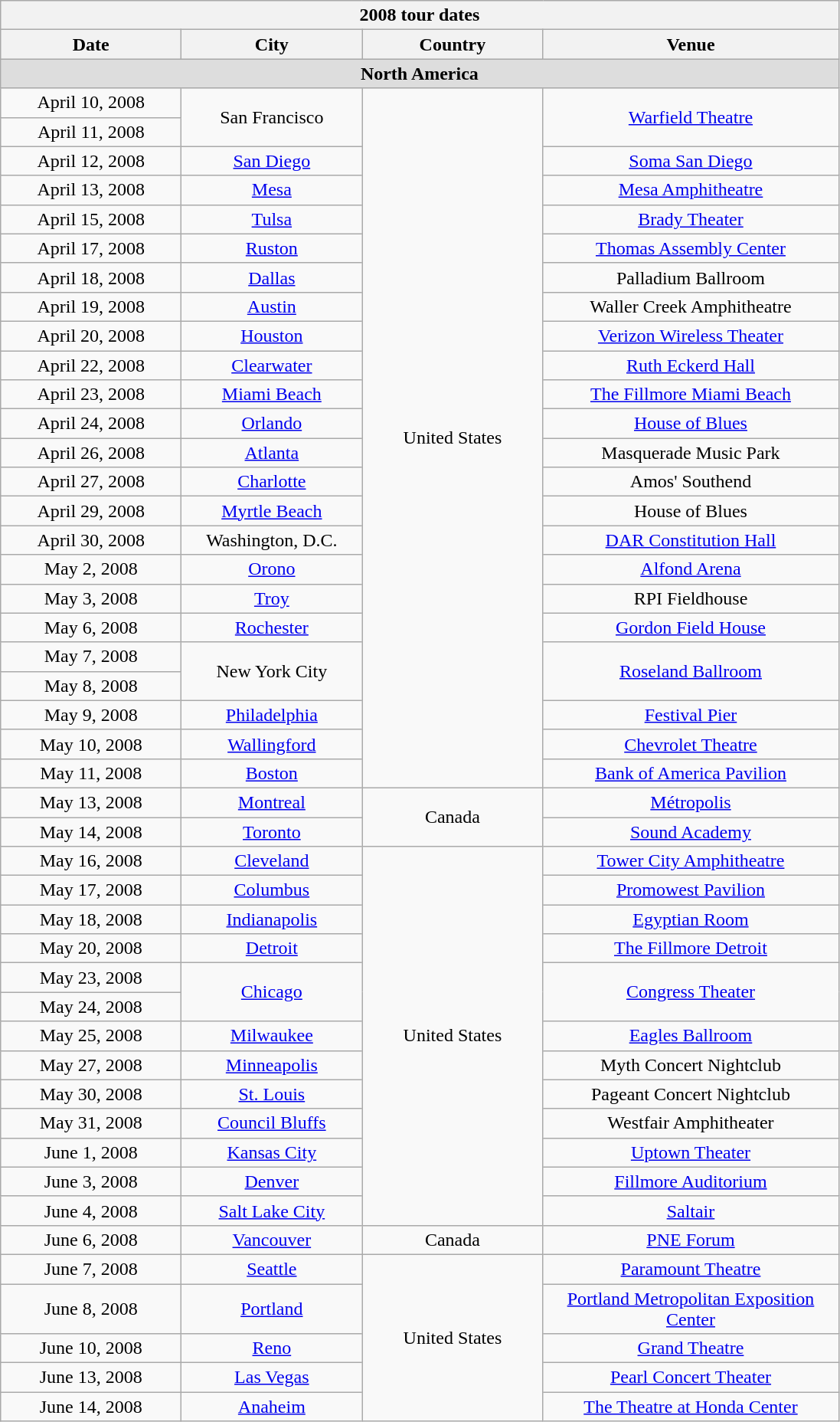<table class="wikitable collapsible collapsed" style="text-align:center;">
<tr>
<th colspan="4" width="700">2008 tour dates</th>
</tr>
<tr>
<th width="150">Date</th>
<th width="150">City</th>
<th width="150">Country</th>
<th width="250">Venue</th>
</tr>
<tr bgcolor="#DDDDDD">
<td colspan="4"><strong>North America</strong></td>
</tr>
<tr>
<td>April 10, 2008</td>
<td rowspan="2">San Francisco</td>
<td rowspan="24">United States</td>
<td rowspan="2"><a href='#'>Warfield Theatre</a></td>
</tr>
<tr>
<td>April 11, 2008</td>
</tr>
<tr>
<td>April 12, 2008</td>
<td><a href='#'>San Diego</a></td>
<td><a href='#'>Soma San Diego</a></td>
</tr>
<tr>
<td>April 13, 2008</td>
<td><a href='#'>Mesa</a></td>
<td><a href='#'>Mesa Amphitheatre</a></td>
</tr>
<tr>
<td>April 15, 2008</td>
<td><a href='#'>Tulsa</a></td>
<td><a href='#'>Brady Theater</a></td>
</tr>
<tr>
<td>April 17, 2008</td>
<td><a href='#'>Ruston</a></td>
<td><a href='#'>Thomas Assembly Center</a></td>
</tr>
<tr>
<td>April 18, 2008</td>
<td><a href='#'>Dallas</a></td>
<td>Palladium Ballroom</td>
</tr>
<tr>
<td>April 19, 2008</td>
<td><a href='#'>Austin</a></td>
<td>Waller Creek Amphitheatre</td>
</tr>
<tr>
<td>April 20, 2008</td>
<td><a href='#'>Houston</a></td>
<td><a href='#'>Verizon Wireless Theater</a></td>
</tr>
<tr>
<td>April 22, 2008</td>
<td><a href='#'>Clearwater</a></td>
<td><a href='#'>Ruth Eckerd Hall</a></td>
</tr>
<tr>
<td>April 23, 2008</td>
<td><a href='#'>Miami Beach</a></td>
<td><a href='#'>The Fillmore Miami Beach</a></td>
</tr>
<tr>
<td>April 24, 2008</td>
<td><a href='#'>Orlando</a></td>
<td><a href='#'>House of Blues</a></td>
</tr>
<tr>
<td>April 26, 2008</td>
<td><a href='#'>Atlanta</a></td>
<td>Masquerade Music Park</td>
</tr>
<tr>
<td>April 27, 2008</td>
<td><a href='#'>Charlotte</a></td>
<td>Amos' Southend</td>
</tr>
<tr>
<td>April 29, 2008</td>
<td><a href='#'>Myrtle Beach</a></td>
<td>House of Blues</td>
</tr>
<tr>
<td>April 30, 2008</td>
<td>Washington, D.C.</td>
<td><a href='#'>DAR Constitution Hall</a></td>
</tr>
<tr>
<td>May 2, 2008</td>
<td><a href='#'>Orono</a></td>
<td><a href='#'>Alfond Arena</a></td>
</tr>
<tr>
<td>May 3, 2008</td>
<td><a href='#'>Troy</a></td>
<td>RPI Fieldhouse</td>
</tr>
<tr>
<td>May 6, 2008</td>
<td><a href='#'>Rochester</a></td>
<td><a href='#'>Gordon Field House</a></td>
</tr>
<tr>
<td>May 7, 2008</td>
<td rowspan="2">New York City</td>
<td rowspan="2"><a href='#'>Roseland Ballroom</a></td>
</tr>
<tr>
<td>May 8, 2008</td>
</tr>
<tr>
<td>May 9, 2008</td>
<td><a href='#'>Philadelphia</a></td>
<td><a href='#'>Festival Pier</a></td>
</tr>
<tr>
<td>May 10, 2008</td>
<td><a href='#'>Wallingford</a></td>
<td><a href='#'>Chevrolet Theatre</a></td>
</tr>
<tr>
<td>May 11, 2008</td>
<td><a href='#'>Boston</a></td>
<td><a href='#'>Bank of America Pavilion</a></td>
</tr>
<tr>
<td>May 13, 2008</td>
<td><a href='#'>Montreal</a></td>
<td rowspan="2">Canada</td>
<td><a href='#'>Métropolis</a></td>
</tr>
<tr>
<td>May 14, 2008</td>
<td><a href='#'>Toronto</a></td>
<td><a href='#'>Sound Academy</a></td>
</tr>
<tr>
<td>May 16, 2008</td>
<td><a href='#'>Cleveland</a></td>
<td rowspan="13">United States</td>
<td><a href='#'>Tower City Amphitheatre</a></td>
</tr>
<tr>
<td>May 17, 2008</td>
<td><a href='#'>Columbus</a></td>
<td><a href='#'>Promowest Pavilion</a></td>
</tr>
<tr>
<td>May 18, 2008</td>
<td><a href='#'>Indianapolis</a></td>
<td><a href='#'>Egyptian Room</a></td>
</tr>
<tr>
<td>May 20, 2008</td>
<td><a href='#'>Detroit</a></td>
<td><a href='#'>The Fillmore Detroit</a></td>
</tr>
<tr>
<td>May 23, 2008</td>
<td rowspan="2"><a href='#'>Chicago</a></td>
<td rowspan="2"><a href='#'>Congress Theater</a></td>
</tr>
<tr>
<td>May 24, 2008</td>
</tr>
<tr>
<td>May 25, 2008</td>
<td><a href='#'>Milwaukee</a></td>
<td><a href='#'>Eagles Ballroom</a></td>
</tr>
<tr>
<td>May 27, 2008</td>
<td><a href='#'>Minneapolis</a></td>
<td>Myth Concert Nightclub</td>
</tr>
<tr>
<td>May 30, 2008</td>
<td><a href='#'>St. Louis</a></td>
<td>Pageant Concert Nightclub</td>
</tr>
<tr>
<td>May 31, 2008</td>
<td><a href='#'>Council Bluffs</a></td>
<td>Westfair Amphitheater</td>
</tr>
<tr>
<td>June 1, 2008</td>
<td><a href='#'>Kansas City</a></td>
<td><a href='#'>Uptown Theater</a></td>
</tr>
<tr>
<td>June 3, 2008</td>
<td><a href='#'>Denver</a></td>
<td><a href='#'>Fillmore Auditorium</a></td>
</tr>
<tr>
<td>June 4, 2008</td>
<td><a href='#'>Salt Lake City</a></td>
<td><a href='#'>Saltair</a></td>
</tr>
<tr>
<td>June 6, 2008</td>
<td><a href='#'>Vancouver</a></td>
<td>Canada</td>
<td><a href='#'>PNE Forum</a></td>
</tr>
<tr>
<td>June 7, 2008</td>
<td><a href='#'>Seattle</a></td>
<td rowspan="5">United States</td>
<td><a href='#'>Paramount Theatre</a></td>
</tr>
<tr>
<td>June 8, 2008</td>
<td><a href='#'>Portland</a></td>
<td><a href='#'>Portland Metropolitan Exposition Center</a></td>
</tr>
<tr>
<td>June 10, 2008</td>
<td><a href='#'>Reno</a></td>
<td><a href='#'>Grand Theatre</a></td>
</tr>
<tr>
<td>June 13, 2008</td>
<td><a href='#'>Las Vegas</a></td>
<td><a href='#'>Pearl Concert Theater</a></td>
</tr>
<tr>
<td>June 14, 2008</td>
<td><a href='#'>Anaheim</a></td>
<td><a href='#'>The Theatre at Honda Center</a></td>
</tr>
</table>
